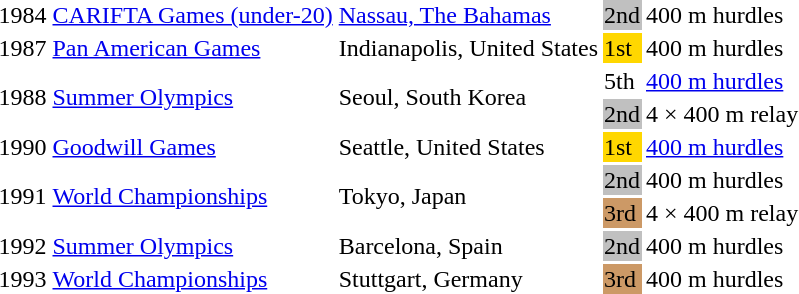<table>
<tr>
<td>1984</td>
<td><a href='#'>CARIFTA Games (under-20)</a></td>
<td><a href='#'>Nassau, The Bahamas</a></td>
<td bgcolor=silver>2nd</td>
<td>400 m hurdles</td>
</tr>
<tr>
<td>1987</td>
<td><a href='#'>Pan American Games</a></td>
<td>Indianapolis, United States</td>
<td bgcolor="gold">1st</td>
<td>400 m hurdles</td>
</tr>
<tr>
<td rowspan=2>1988</td>
<td rowspan=2><a href='#'>Summer Olympics</a></td>
<td rowspan=2>Seoul, South Korea</td>
<td>5th</td>
<td><a href='#'>400 m hurdles</a></td>
</tr>
<tr>
<td bgcolor="silver">2nd</td>
<td>4 × 400 m relay</td>
</tr>
<tr>
<td>1990</td>
<td><a href='#'>Goodwill Games</a></td>
<td>Seattle, United States</td>
<td bgcolor="gold">1st</td>
<td><a href='#'>400 m hurdles</a></td>
</tr>
<tr>
<td rowspan=2>1991</td>
<td rowspan=2><a href='#'>World Championships</a></td>
<td rowspan=2>Tokyo, Japan</td>
<td bgcolor="silver">2nd</td>
<td>400 m hurdles</td>
</tr>
<tr>
<td bgcolor="CC9966">3rd</td>
<td>4 × 400 m relay</td>
</tr>
<tr>
<td>1992</td>
<td><a href='#'>Summer Olympics</a></td>
<td>Barcelona, Spain</td>
<td bgcolor="silver">2nd</td>
<td>400 m hurdles</td>
</tr>
<tr>
<td>1993</td>
<td><a href='#'>World Championships</a></td>
<td>Stuttgart, Germany</td>
<td bgcolor="CC9966">3rd</td>
<td>400 m hurdles</td>
</tr>
</table>
